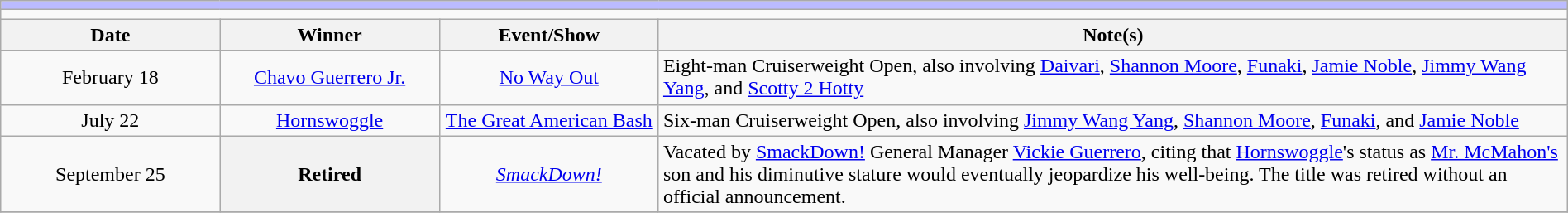<table class="wikitable" style="text-align:center; width:100%;">
<tr style="background:#BBF;">
<td colspan="5"></td>
</tr>
<tr>
<td colspan="5"><strong></strong></td>
</tr>
<tr>
<th width=14%>Date</th>
<th width=14%>Winner</th>
<th width=14%>Event/Show</th>
<th width=58%>Note(s)</th>
</tr>
<tr>
<td>February 18</td>
<td><a href='#'>Chavo Guerrero Jr.</a></td>
<td><a href='#'>No Way Out</a></td>
<td align=left>Eight-man Cruiserweight Open, also involving <a href='#'>Daivari</a>, <a href='#'>Shannon Moore</a>, <a href='#'>Funaki</a>, <a href='#'>Jamie Noble</a>, <a href='#'>Jimmy Wang Yang</a>, and <a href='#'>Scotty 2 Hotty</a></td>
</tr>
<tr>
<td>July 22</td>
<td><a href='#'>Hornswoggle</a></td>
<td><a href='#'>The Great American Bash</a></td>
<td align=left>Six-man Cruiserweight Open, also involving <a href='#'>Jimmy Wang Yang</a>, <a href='#'>Shannon Moore</a>, <a href='#'>Funaki</a>, and <a href='#'>Jamie Noble</a></td>
</tr>
<tr>
<td>September 25<br></td>
<th>Retired</th>
<td><em><a href='#'>SmackDown!</a></em></td>
<td align=left>Vacated by <a href='#'>SmackDown!</a> General Manager <a href='#'>Vickie Guerrero</a>, citing that <a href='#'>Hornswoggle</a>'s status as <a href='#'>Mr. McMahon's</a> son and his diminutive stature would eventually jeopardize his well-being. The title was retired without an official announcement.</td>
</tr>
<tr>
</tr>
</table>
